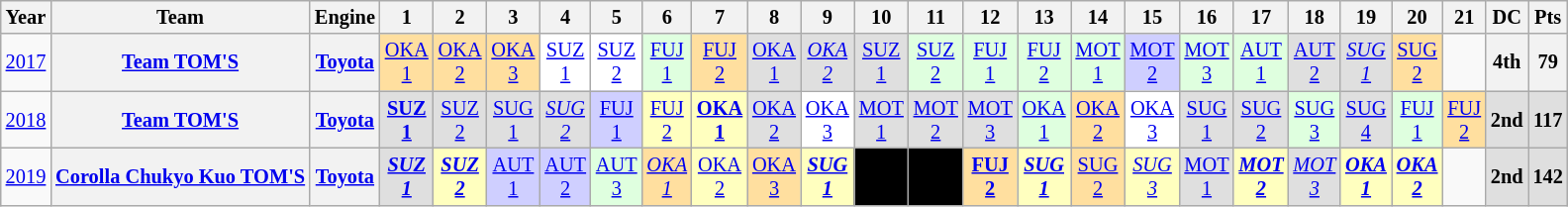<table class="wikitable" style="text-align:center; font-size:85%">
<tr>
<th>Year</th>
<th>Team</th>
<th>Engine</th>
<th>1</th>
<th>2</th>
<th>3</th>
<th>4</th>
<th>5</th>
<th>6</th>
<th>7</th>
<th>8</th>
<th>9</th>
<th>10</th>
<th>11</th>
<th>12</th>
<th>13</th>
<th>14</th>
<th>15</th>
<th>16</th>
<th>17</th>
<th>18</th>
<th>19</th>
<th>20</th>
<th>21</th>
<th>DC</th>
<th>Pts</th>
</tr>
<tr>
<td><a href='#'>2017</a></td>
<th><a href='#'>Team TOM'S</a></th>
<th><a href='#'>Toyota</a></th>
<td style="background:#FFDF9F;"><a href='#'>OKA<br>1</a><br></td>
<td style="background:#FFDF9F;"><a href='#'>OKA<br>2</a><br></td>
<td style="background:#FFDF9F;"><a href='#'>OKA<br>3</a><br></td>
<td style="background:#FFFFFF;"><a href='#'>SUZ<br>1</a><br></td>
<td style="background:#FFFFFF;"><a href='#'>SUZ<br>2</a><br></td>
<td style="background:#DFFFDF;"><a href='#'>FUJ<br>1</a><br></td>
<td style="background:#FFDF9F;"><a href='#'>FUJ<br>2</a><br></td>
<td style="background:#DFDFDF;"><a href='#'>OKA<br>1</a><br></td>
<td style="background:#DFDFDF;"><em><a href='#'>OKA<br>2</a></em><br></td>
<td style="background:#DFDFDF;"><a href='#'>SUZ<br>1</a><br></td>
<td style="background:#DFFFDF;"><a href='#'>SUZ<br>2</a><br></td>
<td style="background:#DFFFDF;"><a href='#'>FUJ<br>1</a><br></td>
<td style="background:#DFFFDF;"><a href='#'>FUJ<br>2</a><br></td>
<td style="background:#DFFFDF;"><a href='#'>MOT<br>1</a><br></td>
<td style="background:#CFCFFF;"><a href='#'>MOT<br>2</a><br></td>
<td style="background:#DFFFDF;"><a href='#'>MOT<br>3</a><br></td>
<td style="background:#DFFFDF;"><a href='#'>AUT<br>1</a><br></td>
<td style="background:#DFDFDF;"><a href='#'>AUT<br>2</a><br></td>
<td style="background:#DFDFDF;"><em><a href='#'>SUG<br>1</a></em><br></td>
<td style="background:#FFDF9F;"><a href='#'>SUG<br>2</a><br></td>
<td></td>
<th>4th</th>
<th>79</th>
</tr>
<tr>
<td><a href='#'>2018</a></td>
<th><a href='#'>Team TOM'S</a></th>
<th><a href='#'>Toyota</a></th>
<td style="background:#DFDFDF;"><strong><a href='#'>SUZ<br>1</a></strong><br></td>
<td style="background:#DFDFDF;"><a href='#'>SUZ<br>2</a><br></td>
<td style="background:#DFDFDF;"><a href='#'>SUG<br>1</a><br></td>
<td style="background:#DFDFDF;"><em><a href='#'>SUG<br>2</a></em><br></td>
<td style="background:#CFCFFF;"><a href='#'>FUJ<br>1</a><br></td>
<td style="background:#FFFFBF;"><a href='#'>FUJ<br>2</a><br></td>
<td style="background:#FFFFBF;"><strong><a href='#'>OKA<br>1</a></strong><br></td>
<td style="background:#DFDFDF;"><a href='#'>OKA<br>2</a><br></td>
<td style="background:#FFFFFF;"><a href='#'>OKA<br>3</a><br></td>
<td style="background:#DFDFDF;"><a href='#'>MOT<br>1</a><br></td>
<td style="background:#DFDFDF;"><a href='#'>MOT<br>2</a><br></td>
<td style="background:#DFDFDF;"><a href='#'>MOT<br>3</a><br></td>
<td style="background:#DFFFDF;"><a href='#'>OKA<br>1</a><br></td>
<td style="background:#FFDF9F;"><a href='#'>OKA<br>2</a><br></td>
<td style="background:#FFFFFF;"><a href='#'>OKA<br>3</a><br></td>
<td style="background:#DFDFDF;"><a href='#'>SUG<br>1</a><br></td>
<td style="background:#DFDFDF;"><a href='#'>SUG<br>2</a><br></td>
<td style="background:#DFFFDF;"><a href='#'>SUG<br>3</a><br></td>
<td style="background:#DFDFDF;"><a href='#'>SUG<br>4</a><br></td>
<td style="background:#DFFFDF;"><a href='#'>FUJ<br>1</a><br></td>
<td style="background:#FFDF9F;"><a href='#'>FUJ<br>2</a><br></td>
<th style="background:#DFDFDF;">2nd</th>
<th style="background:#DFDFDF;">117</th>
</tr>
<tr>
<td><a href='#'>2019</a></td>
<th><a href='#'>Corolla Chukyo Kuo TOM'S</a></th>
<th><a href='#'>Toyota</a></th>
<td style="background:#DFDFDF;"><strong><em><a href='#'>SUZ<br>1</a></em></strong><br></td>
<td style="background:#FFFFBF;"><strong><em><a href='#'>SUZ<br>2</a></em></strong><br></td>
<td style="background:#CFCFFF;"><a href='#'>AUT<br>1</a><br></td>
<td style="background:#CFCFFF;"><a href='#'>AUT<br>2</a><br></td>
<td style="background:#DFFFDF;"><a href='#'>AUT<br>3</a><br></td>
<td style="background:#FFDF9F;"><em><a href='#'>OKA<br>1</a></em><br></td>
<td style="background:#FFFFBF;"><a href='#'>OKA<br>2</a><br></td>
<td style="background:#FFDF9F;"><a href='#'>OKA<br>3</a><br></td>
<td style="background:#FFFFBF;"><strong><em><a href='#'>SUG<br>1</a></em></strong><br></td>
<td style="background:#000000; color:#ffffff"><strong><a href='#'></a></strong><br></td>
<td style="background:#000000; color:#ffffff"><strong><a href='#'></a></strong><br></td>
<td style="background:#FFDF9F;"><strong><a href='#'>FUJ<br>2</a></strong><br></td>
<td style="background:#FFFFBF;"><strong><em><a href='#'>SUG<br>1</a></em></strong><br></td>
<td style="background:#FFDF9F;"><a href='#'>SUG<br>2</a><br></td>
<td style="background:#FFFFBF;"><em><a href='#'>SUG<br>3</a></em><br></td>
<td style="background:#DFDFDF;"><a href='#'>MOT<br>1</a><br></td>
<td style="background:#FFFFBF;"><strong><em><a href='#'>MOT<br>2</a></em></strong><br></td>
<td style="background:#DFDFDF;"><em><a href='#'>MOT<br>3</a></em><br></td>
<td style="background:#FFFFBF;"><strong><em><a href='#'>OKA<br>1</a></em></strong><br></td>
<td style="background:#FFFFBF;"><strong><em><a href='#'>OKA<br>2</a></em></strong><br></td>
<td></td>
<th style="background:#DFDFDF;">2nd</th>
<th style="background:#DFDFDF;">142</th>
</tr>
</table>
